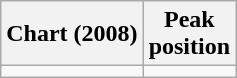<table class="wikitable">
<tr>
<th align="center">Chart (2008)</th>
<th align="center">Peak<br>position</th>
</tr>
<tr>
<td></td>
</tr>
</table>
